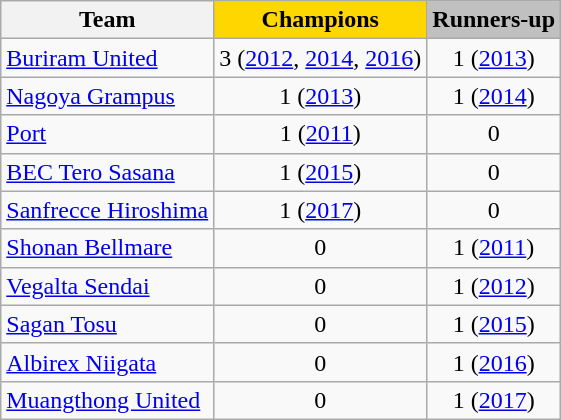<table class="wikitable">
<tr>
<th>Team</th>
<th style="background:gold;">Champions</th>
<th style="background:silver;">Runners-up</th>
</tr>
<tr>
<td> <a href='#'>Buriram United</a></td>
<td align=center>3 (<a href='#'>2012</a>, <a href='#'>2014</a>, <a href='#'>2016</a>)</td>
<td align=center>1 (<a href='#'>2013</a>)</td>
</tr>
<tr>
<td> <a href='#'>Nagoya Grampus</a></td>
<td align=center>1 (<a href='#'>2013</a>)</td>
<td align=center>1 (<a href='#'>2014</a>)</td>
</tr>
<tr>
<td> <a href='#'>Port</a></td>
<td align=center>1 (<a href='#'>2011</a>)</td>
<td align=center>0</td>
</tr>
<tr>
<td> <a href='#'>BEC Tero Sasana</a></td>
<td align=center>1 (<a href='#'>2015</a>)</td>
<td align=center>0</td>
</tr>
<tr>
<td> <a href='#'>Sanfrecce Hiroshima</a></td>
<td align=center>1 (<a href='#'>2017</a>)</td>
<td align=center>0</td>
</tr>
<tr>
<td> <a href='#'>Shonan Bellmare</a></td>
<td align=center>0</td>
<td align=center>1 (<a href='#'>2011</a>)</td>
</tr>
<tr>
<td> <a href='#'>Vegalta Sendai</a></td>
<td align=center>0</td>
<td align=center>1 (<a href='#'>2012</a>)</td>
</tr>
<tr>
<td> <a href='#'>Sagan Tosu</a></td>
<td align=center>0</td>
<td align=center>1 (<a href='#'>2015</a>)</td>
</tr>
<tr>
<td> <a href='#'>Albirex Niigata</a></td>
<td align=center>0</td>
<td align=center>1 (<a href='#'>2016</a>)</td>
</tr>
<tr>
<td> <a href='#'>Muangthong United</a></td>
<td align=center>0</td>
<td align=center>1 (<a href='#'>2017</a>)</td>
</tr>
</table>
